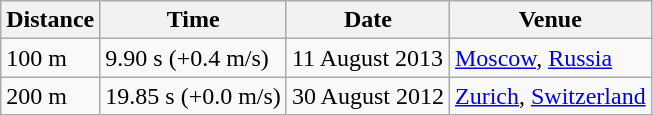<table class="wikitable">
<tr>
<th>Distance</th>
<th>Time</th>
<th>Date</th>
<th>Venue</th>
</tr>
<tr>
<td>100 m</td>
<td>9.90 s (+0.4 m/s)</td>
<td>11 August 2013</td>
<td><a href='#'>Moscow</a>, <a href='#'>Russia</a></td>
</tr>
<tr>
<td>200 m</td>
<td>19.85 s (+0.0 m/s)</td>
<td>30 August 2012</td>
<td><a href='#'>Zurich</a>, <a href='#'>Switzerland</a></td>
</tr>
</table>
